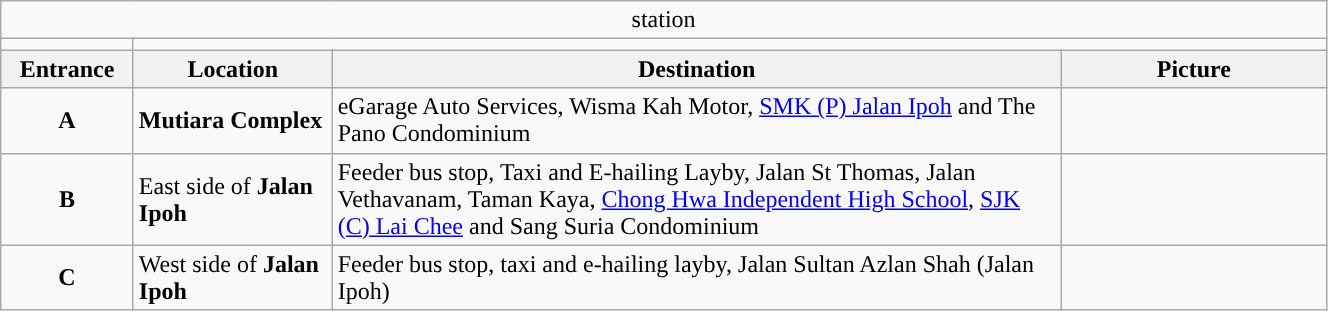<table class="wikitable" style="width:70%">
<tr>
<td colspan="4" align="center"> station</td>
</tr>
<tr>
<td></td>
</tr>
<tr>
<th style="width:10%">Entrance</th>
<th style="width:15%">Location</th>
<th style="width:55%">Destination</th>
<th style="width:20%">Picture</th>
</tr>
<tr>
<td align="center"><strong><span>A</span></strong></td>
<td><strong>Mutiara Complex</strong></td>
<td>eGarage Auto Services, Wisma Kah Motor, <a href='#'>SMK (P) Jalan Ipoh</a> and The Pano Condominium</td>
<td></td>
</tr>
<tr>
<td align="center"><strong><span>B</span></strong></td>
<td>East side of <strong>Jalan Ipoh</strong></td>
<td>Feeder bus stop, Taxi and E-hailing Layby, Jalan St Thomas, Jalan Vethavanam, Taman Kaya, <a href='#'>Chong Hwa Independent High School</a>, <a href='#'>SJK (C) Lai Chee</a> and Sang Suria Condominium</td>
<td></td>
</tr>
<tr>
<td align="center"><strong><span>C</span></strong></td>
<td>West side of <strong>Jalan Ipoh</strong></td>
<td>Feeder bus stop, taxi and e-hailing layby, Jalan Sultan Azlan Shah (Jalan Ipoh)</td>
<td></td>
</tr>
</table>
